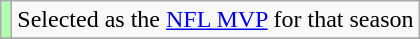<table class="wikitable plainrowheaders" border="1">
<tr>
<td bgcolor="#AFFFAF" align="center"></td>
<td>Selected as the <a href='#'>NFL MVP</a> for that season</td>
</tr>
<tr>
</tr>
</table>
